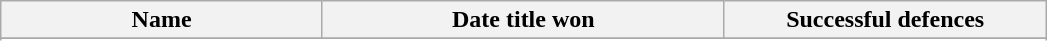<table class="wikitable" style="text-align:center">
<tr>
<th style="width:20%;">Name</th>
<th style="width:25%;">Date title won</th>
<th style="width:20%;">Successful defences</th>
</tr>
<tr>
</tr>
<tr>
</tr>
<tr>
</tr>
<tr>
</tr>
<tr>
</tr>
</table>
